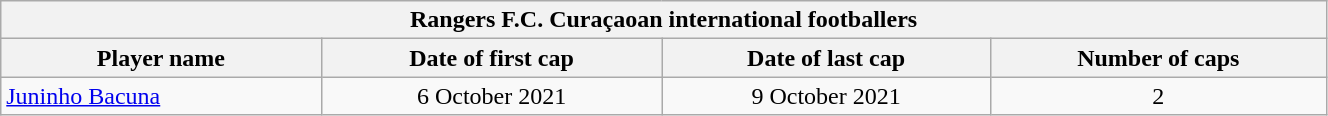<table class="wikitable plainrowheaders" style="width: 70%;">
<tr>
<th colspan=5>Rangers F.C. Curaçaoan international footballers </th>
</tr>
<tr>
<th scope="col">Player name</th>
<th scope="col">Date of first cap</th>
<th scope="col">Date of last cap</th>
<th scope="col">Number of caps</th>
</tr>
<tr>
<td><a href='#'>Juninho Bacuna</a></td>
<td align="center">6 October 2021</td>
<td align="center">9 October 2021</td>
<td align="center">2</td>
</tr>
</table>
